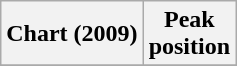<table class="wikitable sortable plainrowheaders">
<tr>
<th scope="col">Chart (2009)</th>
<th scope="col">Peak<br>position</th>
</tr>
<tr>
</tr>
</table>
